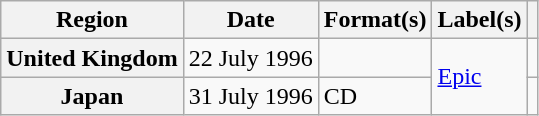<table class="wikitable plainrowheaders">
<tr>
<th scope="col">Region</th>
<th scope="col">Date</th>
<th scope="col">Format(s)</th>
<th scope="col">Label(s)</th>
<th scope="col"></th>
</tr>
<tr>
<th scope="row">United Kingdom</th>
<td>22 July 1996</td>
<td></td>
<td rowspan="2"><a href='#'>Epic</a></td>
<td></td>
</tr>
<tr>
<th scope="row">Japan</th>
<td>31 July 1996</td>
<td>CD</td>
<td></td>
</tr>
</table>
